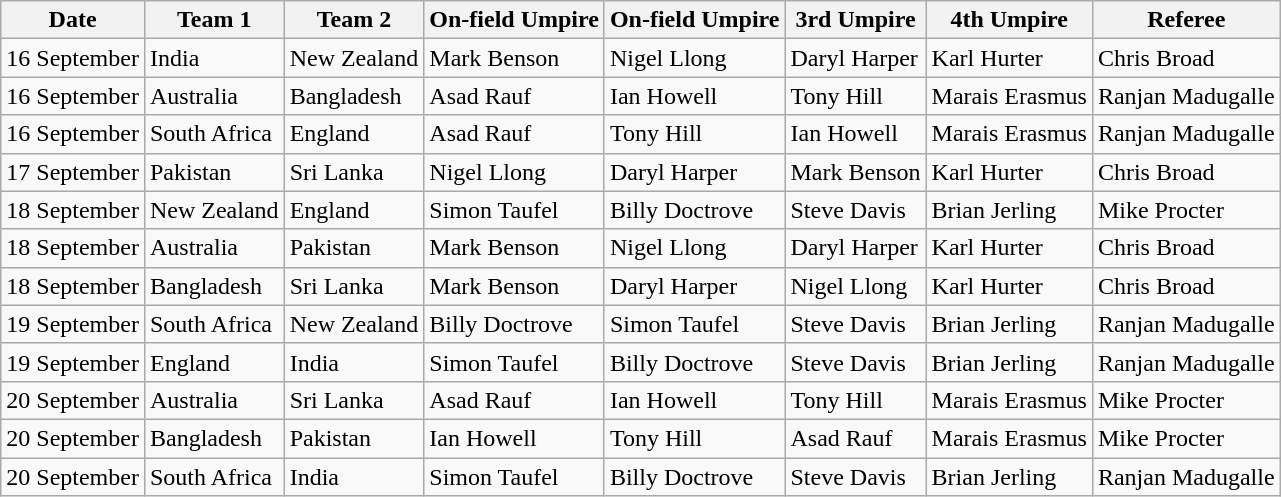<table class="wikitable">
<tr>
<th>Date</th>
<th>Team 1</th>
<th>Team 2</th>
<th>On-field Umpire</th>
<th>On-field Umpire</th>
<th>3rd Umpire</th>
<th>4th Umpire</th>
<th>Referee</th>
</tr>
<tr>
<td>16 September</td>
<td>India</td>
<td>New Zealand</td>
<td>Mark Benson</td>
<td>Nigel Llong</td>
<td>Daryl Harper</td>
<td>Karl Hurter</td>
<td>Chris Broad</td>
</tr>
<tr>
<td>16 September</td>
<td>Australia</td>
<td>Bangladesh</td>
<td>Asad Rauf</td>
<td>Ian Howell</td>
<td>Tony Hill</td>
<td>Marais Erasmus</td>
<td>Ranjan Madugalle</td>
</tr>
<tr>
<td>16 September</td>
<td>South Africa</td>
<td>England</td>
<td>Asad Rauf</td>
<td>Tony Hill</td>
<td>Ian Howell</td>
<td>Marais Erasmus</td>
<td>Ranjan Madugalle</td>
</tr>
<tr>
<td>17 September</td>
<td>Pakistan</td>
<td>Sri Lanka</td>
<td>Nigel Llong</td>
<td>Daryl Harper</td>
<td>Mark Benson</td>
<td>Karl Hurter</td>
<td>Chris Broad</td>
</tr>
<tr>
<td>18 September</td>
<td>New Zealand</td>
<td>England</td>
<td>Simon Taufel</td>
<td>Billy Doctrove</td>
<td>Steve Davis</td>
<td>Brian Jerling</td>
<td>Mike Procter</td>
</tr>
<tr>
<td>18 September</td>
<td>Australia</td>
<td>Pakistan</td>
<td>Mark Benson</td>
<td>Nigel Llong</td>
<td>Daryl Harper</td>
<td>Karl Hurter</td>
<td>Chris Broad</td>
</tr>
<tr>
<td>18 September</td>
<td>Bangladesh</td>
<td>Sri Lanka</td>
<td>Mark Benson</td>
<td>Daryl Harper</td>
<td>Nigel Llong</td>
<td>Karl Hurter</td>
<td>Chris Broad</td>
</tr>
<tr>
<td>19 September</td>
<td>South Africa</td>
<td>New Zealand</td>
<td>Billy Doctrove</td>
<td>Simon Taufel</td>
<td>Steve Davis</td>
<td>Brian Jerling</td>
<td>Ranjan Madugalle</td>
</tr>
<tr>
<td>19 September</td>
<td>England</td>
<td>India</td>
<td>Simon Taufel</td>
<td>Billy Doctrove</td>
<td>Steve Davis</td>
<td>Brian Jerling</td>
<td>Ranjan Madugalle</td>
</tr>
<tr>
<td>20 September</td>
<td>Australia</td>
<td>Sri Lanka</td>
<td>Asad Rauf</td>
<td>Ian Howell</td>
<td>Tony Hill</td>
<td>Marais Erasmus</td>
<td>Mike Procter</td>
</tr>
<tr>
<td>20 September</td>
<td>Bangladesh</td>
<td>Pakistan</td>
<td>Ian Howell</td>
<td>Tony Hill</td>
<td>Asad Rauf</td>
<td>Marais Erasmus</td>
<td>Mike Procter</td>
</tr>
<tr>
<td>20 September</td>
<td>South Africa</td>
<td>India</td>
<td>Simon Taufel</td>
<td>Billy Doctrove</td>
<td>Steve Davis</td>
<td>Brian Jerling</td>
<td>Ranjan Madugalle</td>
</tr>
</table>
